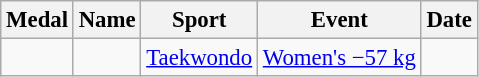<table class="wikitable sortable" style=font-size:95%>
<tr>
<th>Medal</th>
<th>Name</th>
<th>Sport</th>
<th>Event</th>
<th>Date</th>
</tr>
<tr>
<td></td>
<td></td>
<td><a href='#'>Taekwondo</a></td>
<td><a href='#'>Women's −57 kg</a></td>
<td></td>
</tr>
</table>
